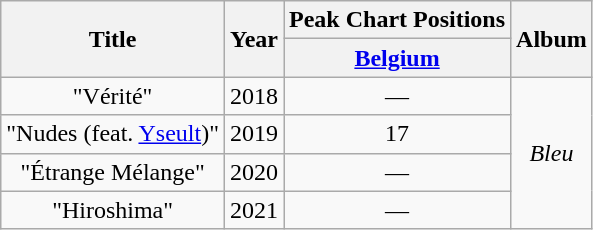<table class="wikitable plainrowheaders" style="text-align:center;">
<tr>
<th rowspan="2">Title</th>
<th rowspan="2">Year</th>
<th>Peak Chart Positions</th>
<th rowspan="2">Album</th>
</tr>
<tr>
<th><a href='#'>Belgium</a></th>
</tr>
<tr>
<td>"Vérité"</td>
<td>2018</td>
<td>—</td>
<td rowspan="4"><em>Bleu</em></td>
</tr>
<tr>
<td>"Nudes (feat. <a href='#'>Yseult</a>)"</td>
<td>2019</td>
<td>17</td>
</tr>
<tr>
<td>"Étrange Mélange"</td>
<td>2020</td>
<td>—</td>
</tr>
<tr>
<td>"Hiroshima"</td>
<td>2021</td>
<td>—</td>
</tr>
</table>
